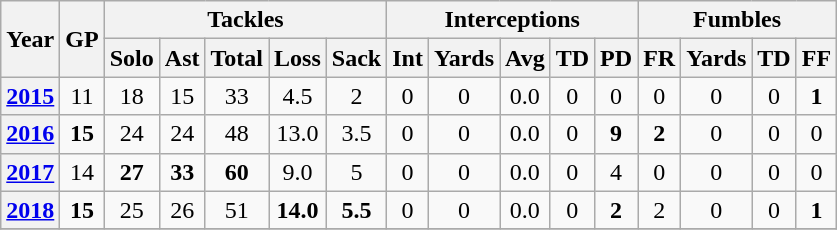<table class="wikitable" style="text-align:center;">
<tr>
<th rowspan="2">Year</th>
<th rowspan="2">GP</th>
<th colspan="5">Tackles</th>
<th colspan="5">Interceptions</th>
<th colspan="4">Fumbles</th>
</tr>
<tr>
<th>Solo</th>
<th>Ast</th>
<th>Total</th>
<th>Loss</th>
<th>Sack</th>
<th>Int</th>
<th>Yards</th>
<th>Avg</th>
<th>TD</th>
<th>PD</th>
<th>FR</th>
<th>Yards</th>
<th>TD</th>
<th>FF</th>
</tr>
<tr>
<th><a href='#'>2015</a></th>
<td>11</td>
<td>18</td>
<td>15</td>
<td>33</td>
<td>4.5</td>
<td>2</td>
<td>0</td>
<td>0</td>
<td>0.0</td>
<td>0</td>
<td>0</td>
<td>0</td>
<td>0</td>
<td>0</td>
<td><strong>1</strong></td>
</tr>
<tr>
<th><a href='#'>2016</a></th>
<td><strong>15</strong></td>
<td>24</td>
<td>24</td>
<td>48</td>
<td>13.0</td>
<td>3.5</td>
<td>0</td>
<td>0</td>
<td>0.0</td>
<td>0</td>
<td><strong>9</strong></td>
<td><strong>2</strong></td>
<td>0</td>
<td>0</td>
<td>0</td>
</tr>
<tr>
<th><a href='#'>2017</a></th>
<td>14</td>
<td><strong>27</strong></td>
<td><strong>33</strong></td>
<td><strong>60</strong></td>
<td>9.0</td>
<td>5</td>
<td>0</td>
<td>0</td>
<td>0.0</td>
<td>0</td>
<td>4</td>
<td>0</td>
<td>0</td>
<td>0</td>
<td>0</td>
</tr>
<tr>
<th><a href='#'>2018</a></th>
<td><strong>15</strong></td>
<td>25</td>
<td>26</td>
<td>51</td>
<td><strong>14.0</strong></td>
<td><strong>5.5</strong></td>
<td>0</td>
<td>0</td>
<td>0.0</td>
<td>0</td>
<td><strong>2</strong></td>
<td>2</td>
<td>0</td>
<td>0</td>
<td><strong>1</strong></td>
</tr>
<tr>
</tr>
</table>
